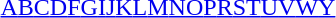<table id=toc class=toc summary=Class>
<tr>
<th></th>
</tr>
<tr>
<td style="text-align:center;"><a href='#'>A</a><a href='#'>B</a><a href='#'>C</a><a href='#'>D</a><a href='#'>F</a><a href='#'>G</a><a href='#'>I</a><a href='#'>J</a><a href='#'>K</a><a href='#'>L</a><a href='#'>M</a><a href='#'>N</a><a href='#'>O</a><a href='#'>P</a><a href='#'>R</a><a href='#'>S</a><a href='#'>T</a><a href='#'>U</a><a href='#'>V</a><a href='#'>W</a><a href='#'>Y</a></td>
</tr>
</table>
